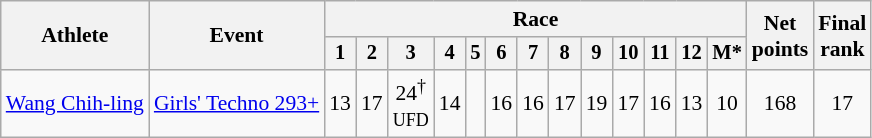<table class="wikitable" style="text-align:center;font-size:90%">
<tr>
<th rowspan=2>Athlete</th>
<th rowspan=2>Event</th>
<th colspan=13>Race</th>
<th rowspan=2>Net<br>points</th>
<th rowspan=2>Final <br>rank</th>
</tr>
<tr style="font-size:95%">
<th>1</th>
<th>2</th>
<th>3</th>
<th>4</th>
<th>5</th>
<th>6</th>
<th>7</th>
<th>8</th>
<th>9</th>
<th>10</th>
<th>11</th>
<th>12</th>
<th>M*</th>
</tr>
<tr>
<td align=left><a href='#'>Wang Chih-ling</a></td>
<td align=left><a href='#'>Girls' Techno 293+</a></td>
<td>13</td>
<td>17</td>
<td>24<sup>†</sup><br><small>UFD</small></td>
<td>14</td>
<td></td>
<td>16</td>
<td>16</td>
<td>17</td>
<td>19</td>
<td>17</td>
<td>16</td>
<td>13</td>
<td>10</td>
<td>168</td>
<td>17</td>
</tr>
</table>
